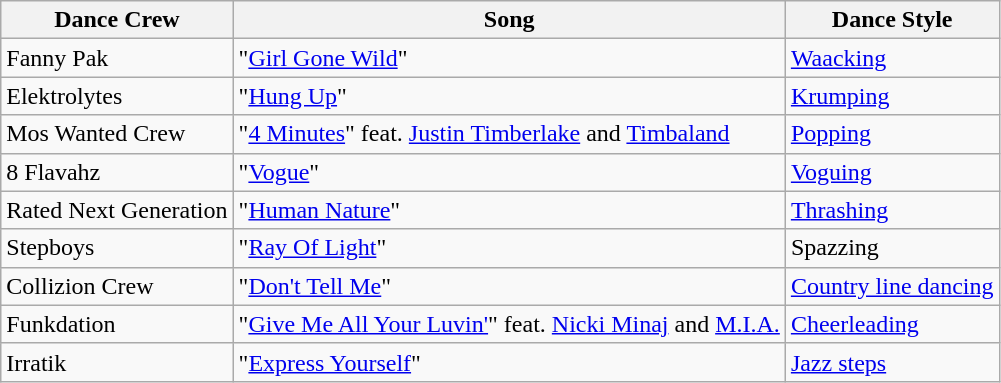<table class="wikitable">
<tr>
<th>Dance Crew</th>
<th>Song</th>
<th>Dance Style</th>
</tr>
<tr>
<td>Fanny Pak</td>
<td>"<a href='#'>Girl Gone Wild</a>"</td>
<td><a href='#'>Waacking</a></td>
</tr>
<tr>
<td>Elektrolytes</td>
<td>"<a href='#'>Hung Up</a>"</td>
<td><a href='#'>Krumping</a></td>
</tr>
<tr>
<td>Mos Wanted Crew</td>
<td>"<a href='#'>4 Minutes</a>" feat. <a href='#'>Justin Timberlake</a> and <a href='#'>Timbaland</a></td>
<td><a href='#'>Popping</a></td>
</tr>
<tr>
<td>8 Flavahz</td>
<td>"<a href='#'>Vogue</a>"</td>
<td><a href='#'>Voguing</a></td>
</tr>
<tr>
<td>Rated Next Generation</td>
<td>"<a href='#'>Human Nature</a>"</td>
<td><a href='#'>Thrashing</a></td>
</tr>
<tr>
<td>Stepboys</td>
<td>"<a href='#'>Ray Of Light</a>"</td>
<td>Spazzing</td>
</tr>
<tr>
<td>Collizion Crew</td>
<td>"<a href='#'>Don't Tell Me</a>"</td>
<td><a href='#'>Country line dancing</a></td>
</tr>
<tr>
<td>Funkdation</td>
<td>"<a href='#'>Give Me All Your Luvin'</a>" feat. <a href='#'>Nicki Minaj</a> and <a href='#'>M.I.A.</a></td>
<td><a href='#'>Cheerleading</a></td>
</tr>
<tr>
<td>Irratik</td>
<td>"<a href='#'>Express Yourself</a>"</td>
<td><a href='#'>Jazz steps</a></td>
</tr>
</table>
